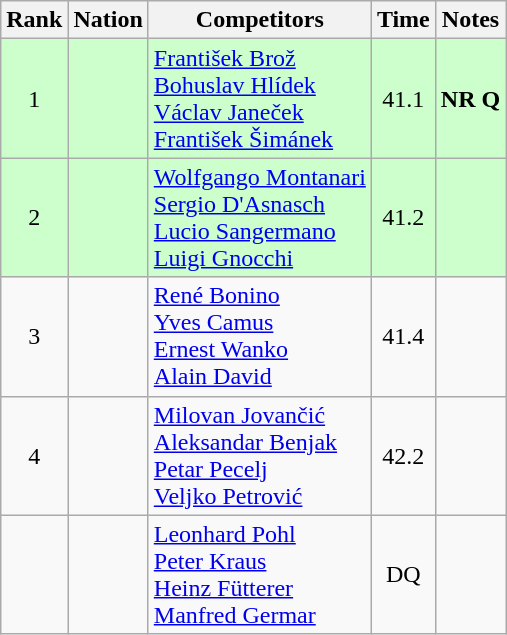<table class="wikitable sortable" style="text-align:center">
<tr>
<th>Rank</th>
<th>Nation</th>
<th>Competitors</th>
<th>Time</th>
<th>Notes</th>
</tr>
<tr bgcolor=ccffcc>
<td>1</td>
<td align=left></td>
<td align=left><a href='#'>František Brož</a><br><a href='#'>Bohuslav Hlídek</a><br><a href='#'>Václav Janeček</a><br><a href='#'>František Šimánek</a></td>
<td>41.1</td>
<td><strong>NR Q</strong></td>
</tr>
<tr bgcolor=ccffcc>
<td>2</td>
<td align=left></td>
<td align=left><a href='#'>Wolfgango Montanari</a><br><a href='#'>Sergio D'Asnasch</a><br><a href='#'>Lucio Sangermano</a><br><a href='#'>Luigi Gnocchi</a></td>
<td>41.2</td>
<td></td>
</tr>
<tr>
<td>3</td>
<td align=left></td>
<td align=left><a href='#'>René Bonino</a><br><a href='#'>Yves Camus</a><br><a href='#'>Ernest Wanko</a><br><a href='#'>Alain David</a></td>
<td>41.4</td>
<td></td>
</tr>
<tr>
<td>4</td>
<td align=left></td>
<td align=left><a href='#'>Milovan Jovančić</a><br><a href='#'>Aleksandar Benjak</a><br><a href='#'>Petar Pecelj</a><br><a href='#'>Veljko Petrović</a></td>
<td>42.2</td>
<td></td>
</tr>
<tr>
<td></td>
<td align=left></td>
<td align=left><a href='#'>Leonhard Pohl</a><br><a href='#'>Peter Kraus</a><br><a href='#'>Heinz Fütterer</a><br><a href='#'>Manfred Germar</a></td>
<td>DQ</td>
<td></td>
</tr>
</table>
